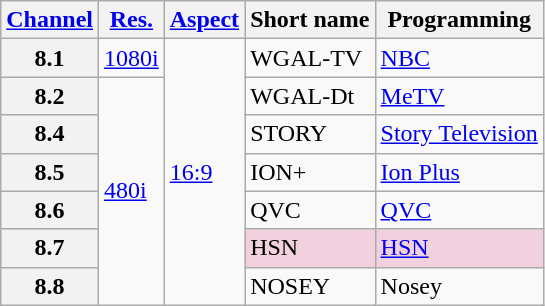<table class="wikitable">
<tr>
<th scope = "col"><a href='#'>Channel</a></th>
<th scope = "col"><a href='#'>Res.</a></th>
<th scope = "col"><a href='#'>Aspect</a></th>
<th scope = "col">Short name</th>
<th scope = "col">Programming</th>
</tr>
<tr>
<th scope = "row">8.1</th>
<td><a href='#'>1080i</a></td>
<td rowspan=7><a href='#'>16:9</a></td>
<td>WGAL-TV</td>
<td><a href='#'>NBC</a></td>
</tr>
<tr>
<th scope = "row">8.2</th>
<td rowspan=6><a href='#'>480i</a></td>
<td>WGAL-Dt</td>
<td><a href='#'>MeTV</a></td>
</tr>
<tr>
<th scope = "row">8.4</th>
<td>STORY</td>
<td><a href='#'>Story Television</a></td>
</tr>
<tr>
<th scope = "row">8.5</th>
<td>ION+</td>
<td><a href='#'>Ion Plus</a></td>
</tr>
<tr>
<th scope = "row">8.6</th>
<td>QVC</td>
<td><a href='#'>QVC</a></td>
</tr>
<tr style="background-color: #f2d1de;">
<th scope = "row">8.7</th>
<td>HSN</td>
<td><a href='#'>HSN</a> </td>
</tr>
<tr>
<th scope = "row">8.8</th>
<td>NOSEY</td>
<td>Nosey</td>
</tr>
</table>
